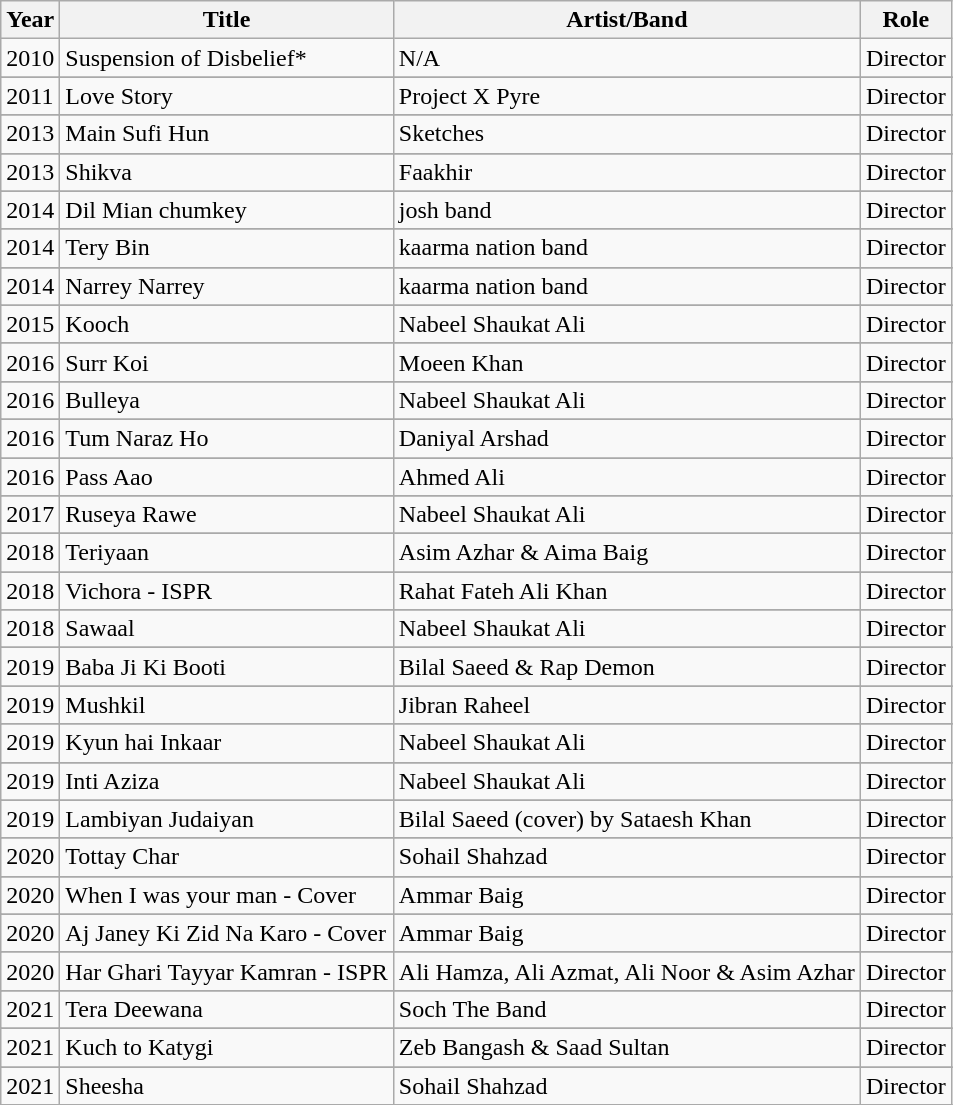<table class="wikitable sortable">
<tr>
<th>Year</th>
<th>Title</th>
<th>Artist/Band</th>
<th>Role</th>
</tr>
<tr>
<td>2010</td>
<td>Suspension of Disbelief*</td>
<td>N/A</td>
<td>Director</td>
</tr>
<tr>
</tr>
<tr>
<td>2011</td>
<td>Love Story</td>
<td>Project X Pyre</td>
<td>Director</td>
</tr>
<tr>
</tr>
<tr>
<td>2013</td>
<td>Main Sufi Hun</td>
<td>Sketches</td>
<td>Director</td>
</tr>
<tr>
</tr>
<tr>
<td>2013</td>
<td>Shikva</td>
<td>Faakhir</td>
<td>Director</td>
</tr>
<tr>
</tr>
<tr>
<td>2014</td>
<td>Dil Mian chumkey</td>
<td>josh band</td>
<td>Director</td>
</tr>
<tr>
</tr>
<tr>
<td>2014</td>
<td>Tery Bin</td>
<td>kaarma nation band</td>
<td>Director</td>
</tr>
<tr>
</tr>
<tr>
<td>2014</td>
<td>Narrey Narrey</td>
<td>kaarma nation band</td>
<td>Director</td>
</tr>
<tr>
</tr>
<tr>
<td>2015</td>
<td>Kooch</td>
<td>Nabeel Shaukat Ali</td>
<td>Director</td>
</tr>
<tr>
</tr>
<tr>
<td>2016</td>
<td>Surr Koi</td>
<td>Moeen Khan</td>
<td>Director</td>
</tr>
<tr>
</tr>
<tr>
<td>2016</td>
<td>Bulleya</td>
<td>Nabeel Shaukat Ali</td>
<td>Director</td>
</tr>
<tr>
</tr>
<tr>
<td>2016</td>
<td>Tum Naraz Ho</td>
<td>Daniyal Arshad</td>
<td>Director</td>
</tr>
<tr>
</tr>
<tr>
<td>2016</td>
<td>Pass Aao</td>
<td>Ahmed Ali</td>
<td>Director</td>
</tr>
<tr>
</tr>
<tr>
<td>2017</td>
<td>Ruseya Rawe</td>
<td>Nabeel Shaukat Ali</td>
<td>Director</td>
</tr>
<tr>
</tr>
<tr>
<td>2018</td>
<td>Teriyaan</td>
<td>Asim Azhar & Aima Baig</td>
<td>Director</td>
</tr>
<tr>
</tr>
<tr>
<td>2018</td>
<td>Vichora - ISPR</td>
<td>Rahat Fateh Ali Khan</td>
<td>Director</td>
</tr>
<tr>
</tr>
<tr>
<td>2018</td>
<td>Sawaal</td>
<td>Nabeel Shaukat Ali</td>
<td>Director</td>
</tr>
<tr>
</tr>
<tr>
<td>2019</td>
<td>Baba Ji Ki Booti</td>
<td>Bilal Saeed & Rap Demon</td>
<td>Director</td>
</tr>
<tr>
</tr>
<tr>
<td>2019</td>
<td>Mushkil</td>
<td>Jibran Raheel</td>
<td>Director</td>
</tr>
<tr>
</tr>
<tr>
<td>2019</td>
<td>Kyun hai Inkaar</td>
<td>Nabeel Shaukat Ali</td>
<td>Director</td>
</tr>
<tr>
</tr>
<tr>
<td>2019</td>
<td>Inti Aziza</td>
<td>Nabeel Shaukat Ali</td>
<td>Director</td>
</tr>
<tr>
</tr>
<tr>
<td>2019</td>
<td>Lambiyan Judaiyan</td>
<td>Bilal Saeed (cover) by Sataesh Khan</td>
<td>Director</td>
</tr>
<tr>
</tr>
<tr>
<td>2020</td>
<td>Tottay Char</td>
<td>Sohail Shahzad</td>
<td>Director</td>
</tr>
<tr>
</tr>
<tr>
<td>2020</td>
<td>When I was your man - Cover</td>
<td>Ammar Baig</td>
<td>Director</td>
</tr>
<tr>
</tr>
<tr>
<td>2020</td>
<td>Aj Janey Ki Zid Na Karo - Cover</td>
<td>Ammar Baig</td>
<td>Director</td>
</tr>
<tr>
</tr>
<tr>
<td>2020</td>
<td>Har Ghari Tayyar Kamran - ISPR</td>
<td>Ali Hamza, Ali Azmat, Ali Noor & Asim Azhar</td>
<td>Director</td>
</tr>
<tr>
</tr>
<tr>
<td>2021</td>
<td>Tera Deewana</td>
<td>Soch The Band</td>
<td>Director</td>
</tr>
<tr>
</tr>
<tr>
<td>2021</td>
<td>Kuch to Katygi</td>
<td>Zeb Bangash & Saad Sultan</td>
<td>Director</td>
</tr>
<tr>
</tr>
<tr>
<td>2021</td>
<td>Sheesha</td>
<td>Sohail Shahzad</td>
<td>Director</td>
</tr>
<tr>
</tr>
</table>
